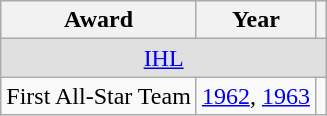<table class="wikitable">
<tr>
<th>Award</th>
<th>Year</th>
<th></th>
</tr>
<tr ALIGN="center" bgcolor="#e0e0e0">
<td colspan="3"><a href='#'>IHL</a></td>
</tr>
<tr>
<td>First All-Star Team</td>
<td><a href='#'>1962</a>, <a href='#'>1963</a></td>
<td></td>
</tr>
</table>
